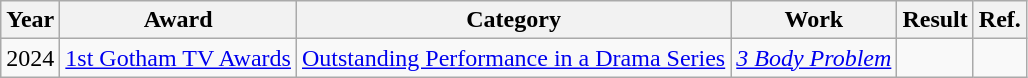<table class="wikitable plainrowheaders">
<tr>
<th>Year</th>
<th>Award</th>
<th>Category</th>
<th>Work</th>
<th>Result</th>
<th>Ref.</th>
</tr>
<tr>
<td>2024</td>
<td><a href='#'>1st Gotham TV Awards</a></td>
<td><a href='#'>Outstanding Performance in a Drama Series</a></td>
<td><em><a href='#'>3 Body Problem</a></em></td>
<td></td>
<td></td>
</tr>
</table>
